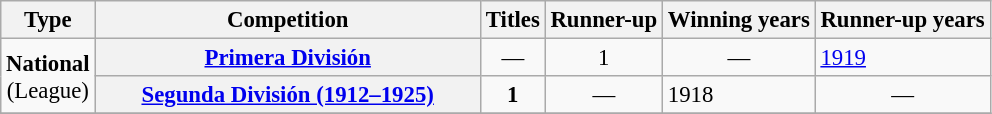<table class="wikitable plainrowheaders" style="font-size:95%; text-align:center;">
<tr>
<th>Type</th>
<th width=250px>Competition</th>
<th>Titles</th>
<th>Runner-up</th>
<th>Winning years</th>
<th>Runner-up years</th>
</tr>
<tr>
<td rowspan=2><strong>National</strong><br>(League)</td>
<th scope=col><a href='#'>Primera División</a></th>
<td style="text-align:center;">—</td>
<td>1</td>
<td style="text-align:center;">—</td>
<td align="left"><a href='#'>1919</a></td>
</tr>
<tr>
<th scope=col><a href='#'>Segunda División (1912–1925)</a></th>
<td><strong>1</strong></td>
<td style="text-align:center;">—</td>
<td align="left">1918</td>
<td style="text-align:center;">—</td>
</tr>
<tr>
</tr>
</table>
